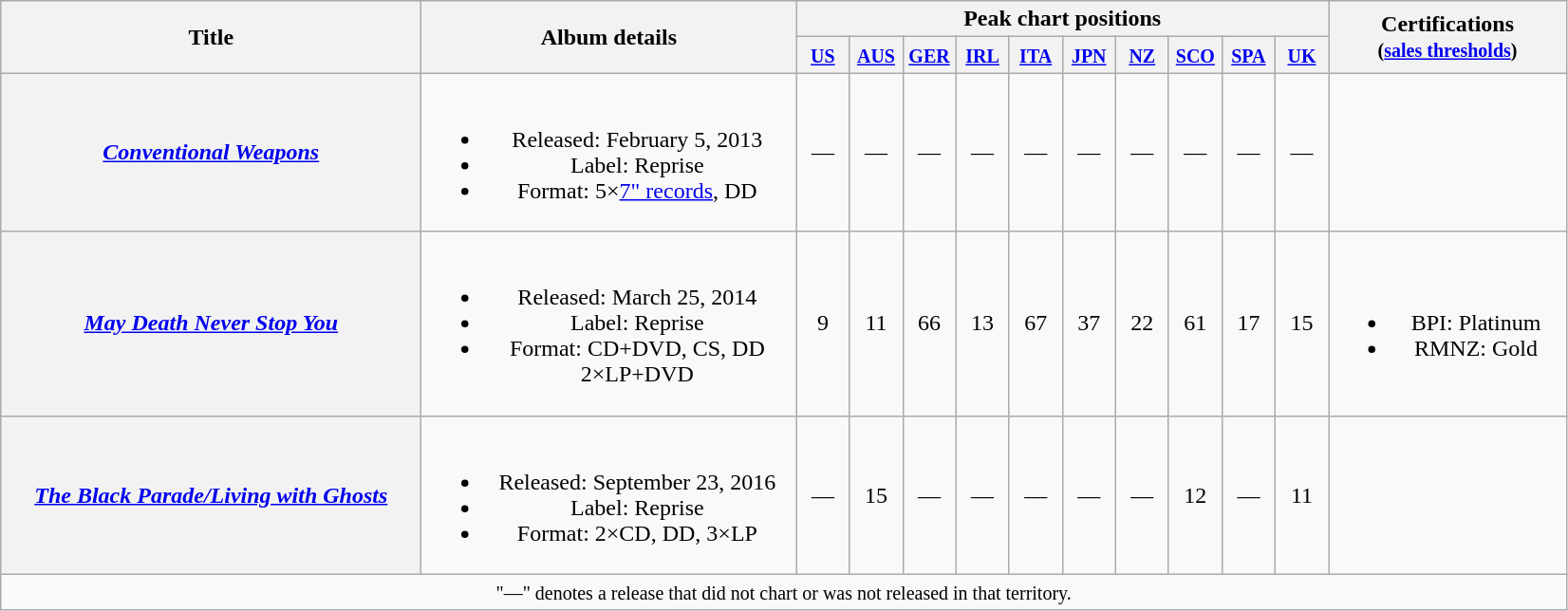<table class="wikitable plainrowheaders" style="text-align:center">
<tr>
<th rowspan="2" style="width:18em;">Title</th>
<th rowspan="2" style="width:16em;">Album details</th>
<th colspan="10">Peak chart positions</th>
<th rowspan="2" style="width:10em;">Certifications<br><small>(<a href='#'>sales thresholds</a>)</small></th>
</tr>
<tr>
<th style="width:30px"><small><a href='#'>US</a><br></small></th>
<th style="width:30px"><small><a href='#'>AUS</a><br></small></th>
<th style="width:30px"><small><a href='#'>GER</a><br></small></th>
<th style="width:30px"><small><a href='#'>IRL</a><br></small></th>
<th style="width:30px"><small><a href='#'>ITA</a><br></small></th>
<th style="width:30px"><small><a href='#'>JPN</a><br></small></th>
<th style="width:30px"><small><a href='#'>NZ</a><br></small></th>
<th style="width:30px"><small><a href='#'>SCO</a><br></small></th>
<th style="width:30px"><small><a href='#'>SPA</a><br></small></th>
<th style="width:30px"><small><a href='#'>UK</a><br></small></th>
</tr>
<tr>
<th scope="row"><em><a href='#'>Conventional Weapons</a></em></th>
<td><br><ul><li>Released: February 5, 2013</li><li>Label: Reprise</li><li>Format: 5×<a href='#'>7" records</a>, DD</li></ul></td>
<td>—</td>
<td>—</td>
<td>—</td>
<td>—</td>
<td>—</td>
<td>—</td>
<td>—</td>
<td>—</td>
<td>—</td>
<td>—</td>
<td></td>
</tr>
<tr>
<th scope="row"><em><a href='#'>May Death Never Stop You</a></em></th>
<td><br><ul><li>Released: March 25, 2014</li><li>Label: Reprise</li><li>Format: CD+DVD, CS, DD 2×LP+DVD</li></ul></td>
<td>9</td>
<td>11</td>
<td>66</td>
<td>13</td>
<td>67</td>
<td>37</td>
<td>22</td>
<td>61</td>
<td>17</td>
<td>15</td>
<td><br><ul><li>BPI: Platinum</li><li>RMNZ: Gold</li></ul></td>
</tr>
<tr>
<th scope="row"><em><a href='#'>The Black Parade/Living with Ghosts</a></em></th>
<td><br><ul><li>Released: September 23, 2016<em></em></li><li>Label: Reprise</li><li>Format: 2×CD, DD, 3×LP</li></ul></td>
<td>—</td>
<td>15</td>
<td>—</td>
<td>—</td>
<td>—</td>
<td>—</td>
<td>—</td>
<td>12</td>
<td>—</td>
<td>11</td>
<td></td>
</tr>
<tr>
<td colspan="14"><small>"—" denotes a release that did not chart or was not released in that territory.</small></td>
</tr>
</table>
